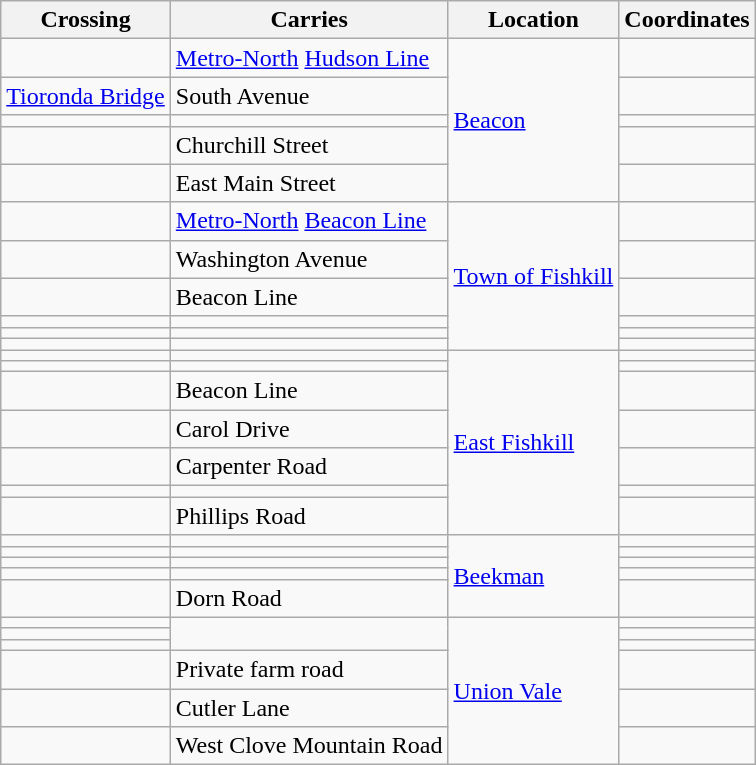<table class=wikitable>
<tr>
<th>Crossing</th>
<th>Carries</th>
<th>Location</th>
<th>Coordinates</th>
</tr>
<tr>
<td></td>
<td> <a href='#'>Metro-North</a> <a href='#'>Hudson Line</a></td>
<td rowspan=5><a href='#'>Beacon</a></td>
<td></td>
</tr>
<tr>
<td><a href='#'>Tioronda Bridge</a></td>
<td>South Avenue</td>
<td></td>
</tr>
<tr>
<td></td>
<td></td>
<td></td>
</tr>
<tr>
<td></td>
<td>Churchill Street</td>
<td></td>
</tr>
<tr>
<td></td>
<td>East Main Street</td>
<td></td>
</tr>
<tr>
<td></td>
<td> <a href='#'>Metro-North</a> <a href='#'>Beacon Line</a></td>
<td rowspan=6><a href='#'>Town of Fishkill</a></td>
<td></td>
</tr>
<tr>
<td></td>
<td>Washington Avenue</td>
<td></td>
</tr>
<tr>
<td></td>
<td>Beacon Line</td>
<td></td>
</tr>
<tr>
<td></td>
<td></td>
<td></td>
</tr>
<tr>
<td></td>
<td></td>
<td></td>
</tr>
<tr>
<td></td>
<td></td>
<td></td>
</tr>
<tr>
<td></td>
<td></td>
<td rowspan=7><a href='#'>East Fishkill</a></td>
<td></td>
</tr>
<tr>
<td></td>
<td></td>
<td></td>
</tr>
<tr>
<td></td>
<td>Beacon Line</td>
<td></td>
</tr>
<tr>
<td></td>
<td>Carol Drive</td>
<td></td>
</tr>
<tr>
<td></td>
<td>Carpenter Road</td>
<td></td>
</tr>
<tr>
<td></td>
<td></td>
<td></td>
</tr>
<tr>
<td></td>
<td>Phillips Road</td>
<td></td>
</tr>
<tr>
<td></td>
<td></td>
<td rowspan=5><a href='#'>Beekman</a></td>
<td></td>
</tr>
<tr>
<td></td>
<td></td>
<td></td>
</tr>
<tr>
<td></td>
<td></td>
<td></td>
</tr>
<tr>
<td></td>
<td></td>
<td></td>
</tr>
<tr>
<td></td>
<td>Dorn Road</td>
<td></td>
</tr>
<tr>
<td></td>
<td rowspan=3></td>
<td rowspan=6><a href='#'>Union Vale</a></td>
<td></td>
</tr>
<tr>
<td></td>
<td></td>
</tr>
<tr>
<td></td>
<td></td>
</tr>
<tr>
<td></td>
<td>Private farm road</td>
<td></td>
</tr>
<tr>
<td></td>
<td>Cutler Lane</td>
<td></td>
</tr>
<tr>
<td></td>
<td>West Clove Mountain Road</td>
<td></td>
</tr>
</table>
